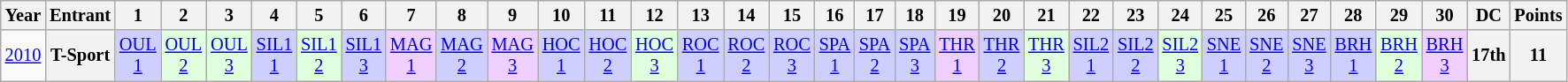<table class="wikitable" style="text-align:center; font-size:85%">
<tr>
<th>Year</th>
<th>Entrant</th>
<th>1</th>
<th>2</th>
<th>3</th>
<th>4</th>
<th>5</th>
<th>6</th>
<th>7</th>
<th>8</th>
<th>9</th>
<th>10</th>
<th>11</th>
<th>12</th>
<th>13</th>
<th>14</th>
<th>15</th>
<th>16</th>
<th>17</th>
<th>18</th>
<th>19</th>
<th>20</th>
<th>21</th>
<th>22</th>
<th>23</th>
<th>24</th>
<th>25</th>
<th>26</th>
<th>27</th>
<th>28</th>
<th>29</th>
<th>30</th>
<th>DC</th>
<th>Points</th>
</tr>
<tr>
<td><a href='#'>2010</a></td>
<th nowrap>T-Sport</th>
<td style="background:#CFCFFF;"><a href='#'>OUL<br>1</a><br></td>
<td style="background:#DFFFDF;"><a href='#'>OUL<br>2</a><br></td>
<td style="background:#DFFFDF;"><a href='#'>OUL<br>3</a><br></td>
<td style="background:#CFCFFF;"><a href='#'>SIL1<br>1</a><br></td>
<td style="background:#DFFFDF;"><a href='#'>SIL1<br>2</a><br></td>
<td style="background:#CFCFFF;"><a href='#'>SIL1<br>3</a><br></td>
<td style="background:#EFCFFF;"><a href='#'>MAG<br>1</a><br></td>
<td style="background:#CFCFFF;"><a href='#'>MAG<br>2</a><br></td>
<td style="background:#EFCFFF;"><a href='#'>MAG<br>3</a><br></td>
<td style="background:#CFCFFF;"><a href='#'>HOC<br>1</a><br></td>
<td style="background:#CFCFFF;"><a href='#'>HOC<br>2</a><br></td>
<td style="background:#DFFFDF;"><a href='#'>HOC<br>3</a><br></td>
<td style="background:#CFCFFF;"><a href='#'>ROC<br>1</a><br></td>
<td style="background:#CFCFFF;"><a href='#'>ROC<br>2</a><br></td>
<td style="background:#CFCFFF;"><a href='#'>ROC<br>3</a><br></td>
<td style="background:#CFCFFF;"><a href='#'>SPA<br>1</a><br></td>
<td style="background:#CFCFFF;"><a href='#'>SPA<br>2</a><br></td>
<td style="background:#CFCFFF;"><a href='#'>SPA<br>3</a><br></td>
<td style="background:#EFCFFF;"><a href='#'>THR<br>1</a><br></td>
<td style="background:#CFCFFF;"><a href='#'>THR<br>2</a><br></td>
<td style="background:#DFFFDF;"><a href='#'>THR<br>3</a><br></td>
<td style="background:#CFCFFF;"><a href='#'>SIL2<br>1</a><br></td>
<td style="background:#CFCFFF;"><a href='#'>SIL2<br>2</a><br></td>
<td style="background:#DFFFDF;"><a href='#'>SIL2<br>3</a><br></td>
<td style="background:#CFCFFF;"><a href='#'>SNE<br>1</a><br></td>
<td style="background:#CFCFFF;"><a href='#'>SNE<br>2</a><br></td>
<td style="background:#CFCFFF;"><a href='#'>SNE<br>3</a><br></td>
<td style="background:#CFCFFF;"><a href='#'>BRH<br>1</a><br></td>
<td style="background:#DFFFDF;"><a href='#'>BRH<br>2</a><br></td>
<td style="background:#EFCFFF;"><a href='#'>BRH<br>3</a><br></td>
<th>17th</th>
<th>11</th>
</tr>
</table>
